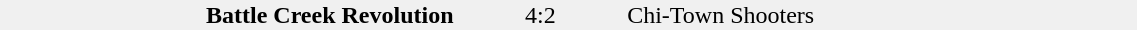<table style="width: 60%; background: #F0F0F0;" cellspacing="0">
<tr valign="top">
<td align="center" width="15%" style="font-size:90%;"></td>
<td width="25%" align="right"><strong>Battle Creek Revolution</strong></td>
<td width="15%" align="center">4:2</td>
<td width="25%" align="left">Chi-Town Shooters</td>
<td style="font-size:85%;"></td>
</tr>
</table>
